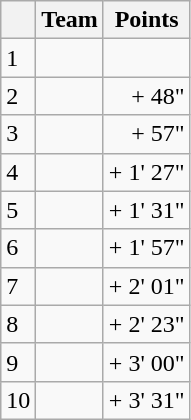<table class="wikitable">
<tr>
<th></th>
<th>Team</th>
<th>Points</th>
</tr>
<tr>
<td>1</td>
<td></td>
<td align=right></td>
</tr>
<tr>
<td>2</td>
<td></td>
<td align=right>+ 48"</td>
</tr>
<tr>
<td>3</td>
<td></td>
<td align=right>+ 57"</td>
</tr>
<tr>
<td>4</td>
<td></td>
<td align=right>+ 1' 27"</td>
</tr>
<tr>
<td>5</td>
<td></td>
<td align=right>+ 1' 31"</td>
</tr>
<tr>
<td>6</td>
<td></td>
<td align=right>+ 1' 57"</td>
</tr>
<tr>
<td>7</td>
<td></td>
<td align=right>+ 2' 01"</td>
</tr>
<tr>
<td>8</td>
<td></td>
<td align=right>+ 2' 23"</td>
</tr>
<tr>
<td>9</td>
<td></td>
<td align=right>+ 3' 00"</td>
</tr>
<tr>
<td>10</td>
<td></td>
<td align=right>+ 3' 31"</td>
</tr>
</table>
